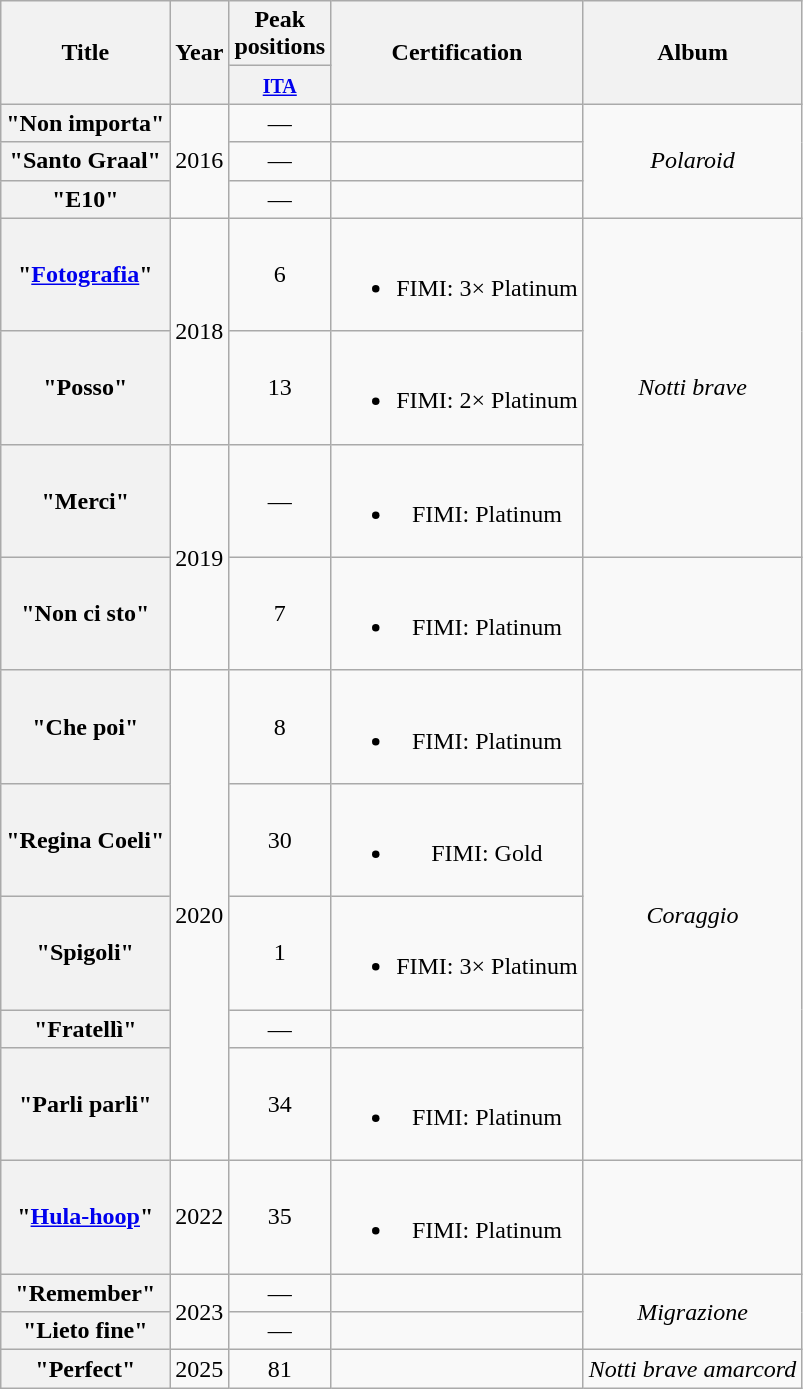<table class="wikitable plainrowheaders" style="text-align:center;">
<tr>
<th rowspan="2">Title</th>
<th rowspan="2">Year</th>
<th colspan="1">Peak positions</th>
<th rowspan="2">Certification</th>
<th rowspan="2">Album</th>
</tr>
<tr>
<th width="35"><small><a href='#'>ITA</a></small><br></th>
</tr>
<tr>
<th scope="row">"Non importa" </th>
<td rowspan="3">2016</td>
<td>—</td>
<td></td>
<td rowspan="3" style="text-align:center;"><em>Polaroid</em></td>
</tr>
<tr>
<th scope="row">"Santo Graal" </th>
<td>—</td>
<td></td>
</tr>
<tr>
<th scope="row">"E10" </th>
<td>—</td>
<td></td>
</tr>
<tr>
<th scope="row">"<a href='#'>Fotografia</a>"<br></th>
<td rowspan="2">2018</td>
<td>6</td>
<td><br><ul><li>FIMI: 3× Platinum</li></ul></td>
<td rowspan="3"><em>Notti brave</em></td>
</tr>
<tr>
<th scope="row">"Posso"<br></th>
<td>13</td>
<td><br><ul><li>FIMI: 2× Platinum</li></ul></td>
</tr>
<tr>
<th scope="row">"Merci"</th>
<td rowspan="2">2019</td>
<td>—</td>
<td><br><ul><li>FIMI: Platinum</li></ul></td>
</tr>
<tr>
<th scope="row">"Non ci sto"<br></th>
<td>7</td>
<td><br><ul><li>FIMI: Platinum</li></ul></td>
<td></td>
</tr>
<tr>
<th scope="row">"Che poi"</th>
<td rowspan="5">2020</td>
<td>8</td>
<td><br><ul><li>FIMI: Platinum</li></ul></td>
<td rowspan="5"><em>Coraggio</em></td>
</tr>
<tr>
<th scope="row">"Regina Coeli"</th>
<td>30</td>
<td><br><ul><li>FIMI: Gold</li></ul></td>
</tr>
<tr>
<th scope="row">"Spigoli"<br></th>
<td>1</td>
<td><br><ul><li>FIMI: 3× Platinum</li></ul></td>
</tr>
<tr>
<th scope="row">"Fratellì"</th>
<td>—</td>
<td></td>
</tr>
<tr>
<th scope="row">"Parli parli"<br></th>
<td>34</td>
<td><br><ul><li>FIMI: Platinum</li></ul></td>
</tr>
<tr>
<th scope="row">"<a href='#'>Hula-hoop</a>"<br></th>
<td>2022</td>
<td>35</td>
<td><br><ul><li>FIMI: Platinum</li></ul></td>
<td></td>
</tr>
<tr>
<th scope="row">"Remember"</th>
<td rowspan="2">2023</td>
<td>—</td>
<td></td>
<td rowspan="2"><em>Migrazione</em></td>
</tr>
<tr>
<th scope="row">"Lieto fine"</th>
<td>—</td>
<td></td>
</tr>
<tr>
<th scope="row">"Perfect"<br></th>
<td>2025</td>
<td>81</td>
<td></td>
<td><em>Notti brave amarcord</em></td>
</tr>
</table>
